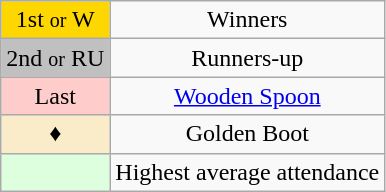<table class="wikitable" style="text-align:center">
<tr>
<td style=background:gold>1st <small>or</small> W</td>
<td>Winners</td>
</tr>
<tr>
<td style=background:silver>2nd <small>or</small> RU</td>
<td>Runners-up</td>
</tr>
<tr>
<td style=background:#FFCCCC>Last</td>
<td><a href='#'>Wooden Spoon</a></td>
</tr>
<tr>
<td style=background:#FAECC8;">♦</td>
<td>Golden Boot</td>
</tr>
<tr>
<td style="background:#dfd;"> </td>
<td>Highest average attendance</td>
</tr>
</table>
